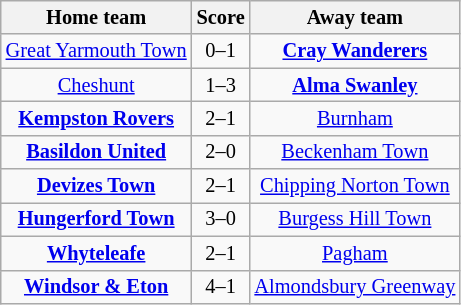<table class="wikitable" style="text-align: center; font-size:85%">
<tr>
<th>Home team</th>
<th>Score</th>
<th>Away team</th>
</tr>
<tr>
<td><a href='#'>Great Yarmouth Town</a></td>
<td>0–1</td>
<td><strong><a href='#'>Cray Wanderers</a></strong></td>
</tr>
<tr>
<td><a href='#'>Cheshunt</a></td>
<td>1–3</td>
<td><strong><a href='#'>Alma Swanley</a></strong></td>
</tr>
<tr>
<td><strong><a href='#'>Kempston Rovers</a></strong></td>
<td>2–1</td>
<td><a href='#'>Burnham</a></td>
</tr>
<tr>
<td><strong><a href='#'>Basildon United</a></strong></td>
<td>2–0</td>
<td><a href='#'>Beckenham Town</a></td>
</tr>
<tr>
<td><strong><a href='#'>Devizes Town</a></strong></td>
<td>2–1</td>
<td><a href='#'>Chipping Norton Town</a></td>
</tr>
<tr>
<td><strong><a href='#'>Hungerford Town</a></strong></td>
<td>3–0</td>
<td><a href='#'>Burgess Hill Town</a></td>
</tr>
<tr>
<td><strong><a href='#'>Whyteleafe</a></strong></td>
<td>2–1</td>
<td><a href='#'>Pagham</a></td>
</tr>
<tr>
<td><strong><a href='#'>Windsor & Eton</a></strong></td>
<td>4–1</td>
<td><a href='#'>Almondsbury Greenway</a></td>
</tr>
</table>
